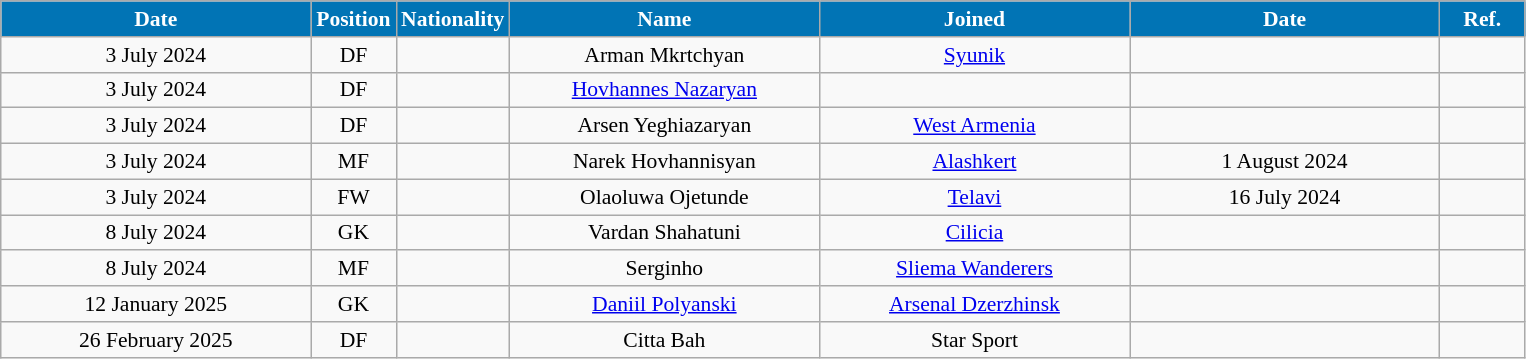<table class="wikitable"  style="text-align:center; font-size:90%; ">
<tr>
<th style="background:#0174B5; color:#FFFFFF; width:200px;">Date</th>
<th style="background:#0174B5; color:#FFFFFF; width:50px;">Position</th>
<th style="background:#0174B5; color:#FFFFFF; width:50px;">Nationality</th>
<th style="background:#0174B5; color:#FFFFFF; width:200px;">Name</th>
<th style="background:#0174B5; color:#FFFFFF; width:200px;">Joined</th>
<th style="background:#0174B5; color:#FFFFFF; width:200px;">Date</th>
<th style="background:#0174B5; color:#FFFFFF; width:50px;">Ref.</th>
</tr>
<tr>
<td>3 July 2024</td>
<td>DF</td>
<td></td>
<td>Arman Mkrtchyan</td>
<td><a href='#'>Syunik</a></td>
<td></td>
<td></td>
</tr>
<tr>
<td>3 July 2024</td>
<td>DF</td>
<td></td>
<td><a href='#'>Hovhannes Nazaryan</a></td>
<td></td>
<td></td>
<td></td>
</tr>
<tr>
<td>3 July 2024</td>
<td>DF</td>
<td></td>
<td>Arsen Yeghiazaryan</td>
<td><a href='#'>West Armenia</a></td>
<td></td>
<td></td>
</tr>
<tr>
<td>3 July 2024</td>
<td>MF</td>
<td></td>
<td>Narek Hovhannisyan</td>
<td><a href='#'>Alashkert</a></td>
<td>1 August 2024</td>
<td></td>
</tr>
<tr>
<td>3 July 2024</td>
<td>FW</td>
<td></td>
<td>Olaoluwa Ojetunde</td>
<td><a href='#'>Telavi</a></td>
<td>16 July 2024</td>
<td></td>
</tr>
<tr>
<td>8 July 2024</td>
<td>GK</td>
<td></td>
<td>Vardan Shahatuni</td>
<td><a href='#'>Cilicia</a></td>
<td></td>
<td></td>
</tr>
<tr>
<td>8 July 2024</td>
<td>MF</td>
<td></td>
<td>Serginho</td>
<td><a href='#'>Sliema Wanderers</a></td>
<td></td>
<td></td>
</tr>
<tr>
<td>12 January 2025</td>
<td>GK</td>
<td></td>
<td><a href='#'>Daniil Polyanski</a></td>
<td><a href='#'>Arsenal Dzerzhinsk</a></td>
<td></td>
<td></td>
</tr>
<tr>
<td>26 February 2025</td>
<td>DF</td>
<td></td>
<td>Citta Bah</td>
<td>Star Sport</td>
<td></td>
<td></td>
</tr>
</table>
